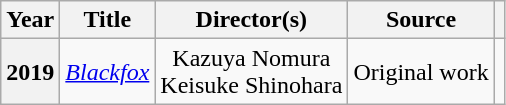<table class="wikitable sortable plainrowheaders">
<tr>
<th scope="col" class="unsortable" width=10>Year</th>
<th scope="col">Title</th>
<th scope="col">Director(s)</th>
<th scope="col">Source</th>
<th scope="col" class="unsortable"></th>
</tr>
<tr>
<th scope="row">2019</th>
<td><em><a href='#'>Blackfox</a></em></td>
<td style=text-align:center>Kazuya Nomura<br>Keisuke Shinohara</td>
<td>Original work</td>
<td></td>
</tr>
</table>
